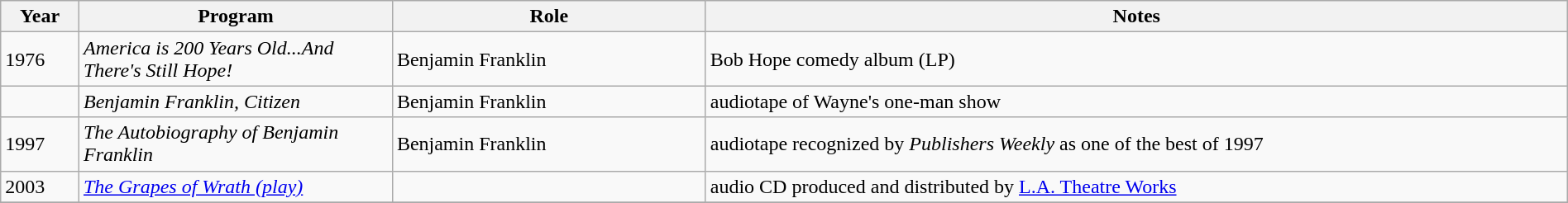<table class="wikitable" width=100%>
<tr>
<th width=5%>Year</th>
<th width=20%>Program</th>
<th width=20%>Role</th>
<th width=55%>Notes</th>
</tr>
<tr>
<td>1976</td>
<td><em>America is 200 Years Old...And There's Still Hope!</em></td>
<td>Benjamin Franklin</td>
<td>Bob Hope comedy album (LP)</td>
</tr>
<tr>
<td></td>
<td><em>Benjamin Franklin, Citizen</em></td>
<td>Benjamin Franklin</td>
<td>audiotape of Wayne's one-man show</td>
</tr>
<tr>
<td>1997</td>
<td><em>The Autobiography of Benjamin Franklin</em></td>
<td>Benjamin Franklin</td>
<td>audiotape recognized by <em>Publishers Weekly</em> as one of the best of 1997</td>
</tr>
<tr>
<td>2003</td>
<td><em><a href='#'>The Grapes of Wrath (play)</a></em></td>
<td></td>
<td>audio CD produced and distributed by <a href='#'>L.A. Theatre Works</a></td>
</tr>
<tr>
</tr>
</table>
